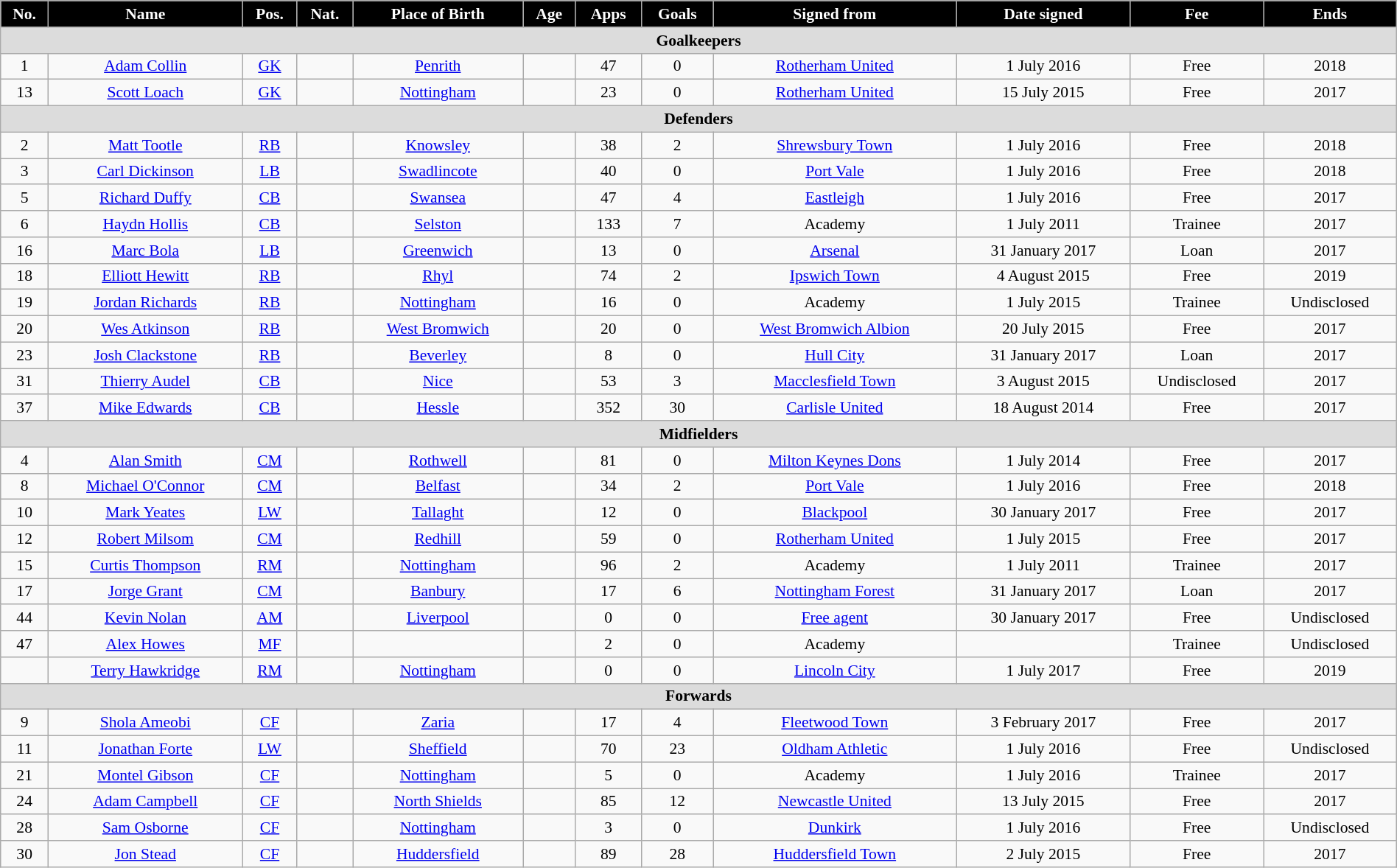<table class="wikitable" style="text-align:center; font-size:90%; width:100%;">
<tr>
<th style="background:black; color:white; text-align:center;">No.</th>
<th style="background:black; color:white; text-align:center;">Name</th>
<th style="background:black; color:white; text-align:center;">Pos.</th>
<th style="background:black; color:white; text-align:center;">Nat.</th>
<th style="background:black; color:white; text-align:center;">Place of Birth</th>
<th style="background:black; color:white; text-align:center;">Age</th>
<th style="background:black; color:white; text-align:center;">Apps</th>
<th style="background:black; color:white; text-align:center;">Goals</th>
<th style="background:black; color:white; text-align:center;">Signed from</th>
<th style="background:black; color:white; text-align:center;">Date signed</th>
<th style="background:black; color:white; text-align:center;">Fee</th>
<th style="background:black; color:white; text-align:center;">Ends</th>
</tr>
<tr>
<th colspan="14" style="background:#dcdcdc; text-align:center;">Goalkeepers</th>
</tr>
<tr>
<td>1</td>
<td><a href='#'>Adam Collin</a></td>
<td><a href='#'>GK</a></td>
<td></td>
<td><a href='#'>Penrith</a></td>
<td></td>
<td>47</td>
<td>0</td>
<td><a href='#'>Rotherham United</a></td>
<td>1 July 2016</td>
<td>Free</td>
<td>2018</td>
</tr>
<tr>
<td>13</td>
<td><a href='#'>Scott Loach</a></td>
<td><a href='#'>GK</a></td>
<td></td>
<td><a href='#'>Nottingham</a></td>
<td></td>
<td>23</td>
<td>0</td>
<td><a href='#'>Rotherham United</a></td>
<td>15 July 2015</td>
<td>Free</td>
<td>2017</td>
</tr>
<tr>
<th colspan="14" style="background:#dcdcdc; text-align:center;">Defenders</th>
</tr>
<tr>
<td>2</td>
<td><a href='#'>Matt Tootle</a></td>
<td><a href='#'>RB</a></td>
<td></td>
<td><a href='#'>Knowsley</a></td>
<td></td>
<td>38</td>
<td>2</td>
<td><a href='#'>Shrewsbury Town</a></td>
<td>1 July 2016</td>
<td>Free</td>
<td>2018</td>
</tr>
<tr>
<td>3</td>
<td><a href='#'>Carl Dickinson</a></td>
<td><a href='#'>LB</a></td>
<td></td>
<td><a href='#'>Swadlincote</a></td>
<td></td>
<td>40</td>
<td>0</td>
<td><a href='#'>Port Vale</a></td>
<td>1 July 2016</td>
<td>Free</td>
<td>2018</td>
</tr>
<tr>
<td>5</td>
<td><a href='#'>Richard Duffy</a></td>
<td><a href='#'>CB</a></td>
<td></td>
<td><a href='#'>Swansea</a></td>
<td></td>
<td>47</td>
<td>4</td>
<td><a href='#'>Eastleigh</a></td>
<td>1 July 2016</td>
<td>Free</td>
<td>2017</td>
</tr>
<tr>
<td>6</td>
<td><a href='#'>Haydn Hollis</a></td>
<td><a href='#'>CB</a></td>
<td></td>
<td><a href='#'>Selston</a></td>
<td></td>
<td>133</td>
<td>7</td>
<td>Academy</td>
<td>1 July 2011</td>
<td>Trainee</td>
<td>2017</td>
</tr>
<tr>
<td>16</td>
<td><a href='#'>Marc Bola</a></td>
<td><a href='#'>LB</a></td>
<td></td>
<td><a href='#'>Greenwich</a></td>
<td></td>
<td>13</td>
<td>0</td>
<td><a href='#'>Arsenal</a></td>
<td>31 January 2017</td>
<td>Loan</td>
<td>2017</td>
</tr>
<tr>
<td>18</td>
<td><a href='#'>Elliott Hewitt</a></td>
<td><a href='#'>RB</a></td>
<td></td>
<td><a href='#'>Rhyl</a></td>
<td></td>
<td>74</td>
<td>2</td>
<td><a href='#'>Ipswich Town</a></td>
<td>4 August 2015</td>
<td>Free</td>
<td>2019</td>
</tr>
<tr>
<td>19</td>
<td><a href='#'>Jordan Richards</a></td>
<td><a href='#'>RB</a></td>
<td></td>
<td><a href='#'>Nottingham</a></td>
<td></td>
<td>16</td>
<td>0</td>
<td>Academy</td>
<td>1 July 2015</td>
<td>Trainee</td>
<td>Undisclosed</td>
</tr>
<tr>
<td>20</td>
<td><a href='#'>Wes Atkinson</a></td>
<td><a href='#'>RB</a></td>
<td></td>
<td><a href='#'>West Bromwich</a></td>
<td></td>
<td>20</td>
<td>0</td>
<td><a href='#'>West Bromwich Albion</a></td>
<td>20 July 2015</td>
<td>Free</td>
<td>2017</td>
</tr>
<tr>
<td>23</td>
<td><a href='#'>Josh Clackstone</a></td>
<td><a href='#'>RB</a></td>
<td></td>
<td><a href='#'>Beverley</a></td>
<td></td>
<td>8</td>
<td>0</td>
<td><a href='#'>Hull City</a></td>
<td>31 January 2017</td>
<td>Loan</td>
<td>2017</td>
</tr>
<tr>
<td>31</td>
<td><a href='#'>Thierry Audel</a></td>
<td><a href='#'>CB</a></td>
<td></td>
<td><a href='#'>Nice</a></td>
<td></td>
<td>53</td>
<td>3</td>
<td><a href='#'>Macclesfield Town</a></td>
<td>3 August 2015</td>
<td>Undisclosed</td>
<td>2017</td>
</tr>
<tr>
<td>37</td>
<td><a href='#'>Mike Edwards</a></td>
<td><a href='#'>CB</a></td>
<td></td>
<td><a href='#'>Hessle</a></td>
<td></td>
<td>352</td>
<td>30</td>
<td><a href='#'>Carlisle United</a></td>
<td>18 August 2014</td>
<td>Free</td>
<td>2017</td>
</tr>
<tr>
<th colspan="14" style="background:#dcdcdc; text-align:center;">Midfielders</th>
</tr>
<tr>
<td>4</td>
<td><a href='#'>Alan Smith</a></td>
<td><a href='#'>CM</a></td>
<td></td>
<td><a href='#'>Rothwell</a></td>
<td></td>
<td>81</td>
<td>0</td>
<td><a href='#'>Milton Keynes Dons</a></td>
<td>1 July 2014</td>
<td>Free</td>
<td>2017</td>
</tr>
<tr>
<td>8</td>
<td><a href='#'>Michael O'Connor</a></td>
<td><a href='#'>CM</a></td>
<td></td>
<td><a href='#'>Belfast</a></td>
<td></td>
<td>34</td>
<td>2</td>
<td><a href='#'>Port Vale</a></td>
<td>1 July 2016</td>
<td>Free</td>
<td>2018</td>
</tr>
<tr>
<td>10</td>
<td><a href='#'>Mark Yeates</a></td>
<td><a href='#'>LW</a></td>
<td></td>
<td><a href='#'>Tallaght</a></td>
<td></td>
<td>12</td>
<td>0</td>
<td><a href='#'>Blackpool</a></td>
<td>30 January 2017</td>
<td>Free</td>
<td>2017</td>
</tr>
<tr>
<td>12</td>
<td><a href='#'>Robert Milsom</a></td>
<td><a href='#'>CM</a></td>
<td></td>
<td><a href='#'>Redhill</a></td>
<td></td>
<td>59</td>
<td>0</td>
<td><a href='#'>Rotherham United</a></td>
<td>1 July 2015</td>
<td>Free</td>
<td>2017</td>
</tr>
<tr>
<td>15</td>
<td><a href='#'>Curtis Thompson</a></td>
<td><a href='#'>RM</a></td>
<td></td>
<td><a href='#'>Nottingham</a></td>
<td></td>
<td>96</td>
<td>2</td>
<td>Academy</td>
<td>1 July 2011</td>
<td>Trainee</td>
<td>2017</td>
</tr>
<tr>
<td>17</td>
<td><a href='#'>Jorge Grant</a></td>
<td><a href='#'>CM</a></td>
<td></td>
<td><a href='#'>Banbury</a></td>
<td></td>
<td>17</td>
<td>6</td>
<td><a href='#'>Nottingham Forest</a></td>
<td>31 January 2017</td>
<td>Loan</td>
<td>2017</td>
</tr>
<tr>
<td>44</td>
<td><a href='#'>Kevin Nolan</a></td>
<td><a href='#'>AM</a></td>
<td></td>
<td><a href='#'>Liverpool</a></td>
<td></td>
<td>0</td>
<td>0</td>
<td><a href='#'>Free agent</a></td>
<td>30 January 2017</td>
<td>Free</td>
<td>Undisclosed</td>
</tr>
<tr>
<td>47</td>
<td><a href='#'>Alex Howes</a></td>
<td><a href='#'>MF</a></td>
<td></td>
<td></td>
<td></td>
<td>2</td>
<td>0</td>
<td>Academy</td>
<td></td>
<td>Trainee</td>
<td>Undisclosed</td>
</tr>
<tr>
<td></td>
<td><a href='#'>Terry Hawkridge</a></td>
<td><a href='#'>RM</a></td>
<td></td>
<td><a href='#'>Nottingham</a></td>
<td></td>
<td>0</td>
<td>0</td>
<td><a href='#'>Lincoln City</a></td>
<td>1 July 2017</td>
<td>Free</td>
<td>2019</td>
</tr>
<tr>
<th colspan="14" style="background:#dcdcdc; text-align:center;">Forwards</th>
</tr>
<tr>
<td>9</td>
<td><a href='#'>Shola Ameobi</a></td>
<td><a href='#'>CF</a></td>
<td></td>
<td><a href='#'>Zaria</a></td>
<td></td>
<td>17</td>
<td>4</td>
<td><a href='#'>Fleetwood Town</a></td>
<td>3 February 2017</td>
<td>Free</td>
<td>2017</td>
</tr>
<tr>
<td>11</td>
<td><a href='#'>Jonathan Forte</a></td>
<td><a href='#'>LW</a></td>
<td></td>
<td><a href='#'>Sheffield</a></td>
<td></td>
<td>70</td>
<td>23</td>
<td><a href='#'>Oldham Athletic</a></td>
<td>1 July 2016</td>
<td>Free</td>
<td>Undisclosed</td>
</tr>
<tr>
<td>21</td>
<td><a href='#'>Montel Gibson</a></td>
<td><a href='#'>CF</a></td>
<td></td>
<td><a href='#'>Nottingham</a></td>
<td></td>
<td>5</td>
<td>0</td>
<td>Academy</td>
<td>1 July 2016</td>
<td>Trainee</td>
<td>2017</td>
</tr>
<tr>
<td>24</td>
<td><a href='#'>Adam Campbell</a></td>
<td><a href='#'>CF</a></td>
<td></td>
<td><a href='#'>North Shields</a></td>
<td></td>
<td>85</td>
<td>12</td>
<td><a href='#'>Newcastle United</a></td>
<td>13 July 2015</td>
<td>Free</td>
<td>2017</td>
</tr>
<tr>
<td>28</td>
<td><a href='#'>Sam Osborne</a></td>
<td><a href='#'>CF</a></td>
<td></td>
<td><a href='#'>Nottingham</a></td>
<td></td>
<td>3</td>
<td>0</td>
<td><a href='#'>Dunkirk</a></td>
<td>1 July 2016</td>
<td>Free</td>
<td>Undisclosed</td>
</tr>
<tr>
<td>30</td>
<td><a href='#'>Jon Stead</a></td>
<td><a href='#'>CF</a></td>
<td></td>
<td><a href='#'>Huddersfield</a></td>
<td></td>
<td>89</td>
<td>28</td>
<td><a href='#'>Huddersfield Town</a></td>
<td>2 July 2015</td>
<td>Free</td>
<td>2017</td>
</tr>
</table>
